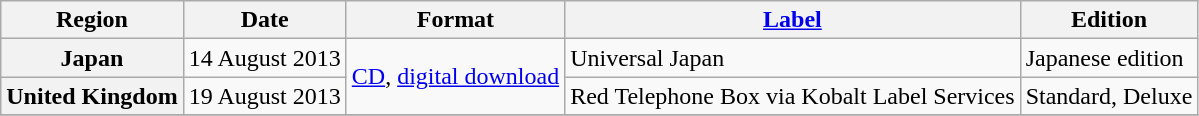<table class="wikitable plainrowheaders">
<tr>
<th scope="col">Region</th>
<th scope="col">Date</th>
<th scope="col">Format</th>
<th scope="col"><a href='#'>Label</a></th>
<th scope="col">Edition</th>
</tr>
<tr>
<th scope="row">Japan</th>
<td>14 August 2013</td>
<td rowspan=2><a href='#'>CD</a>, <a href='#'>digital download</a></td>
<td>Universal Japan</td>
<td>Japanese edition</td>
</tr>
<tr>
<th scope="row">United Kingdom</th>
<td>19 August 2013</td>
<td>Red Telephone Box via Kobalt Label Services</td>
<td>Standard, Deluxe</td>
</tr>
<tr>
</tr>
</table>
